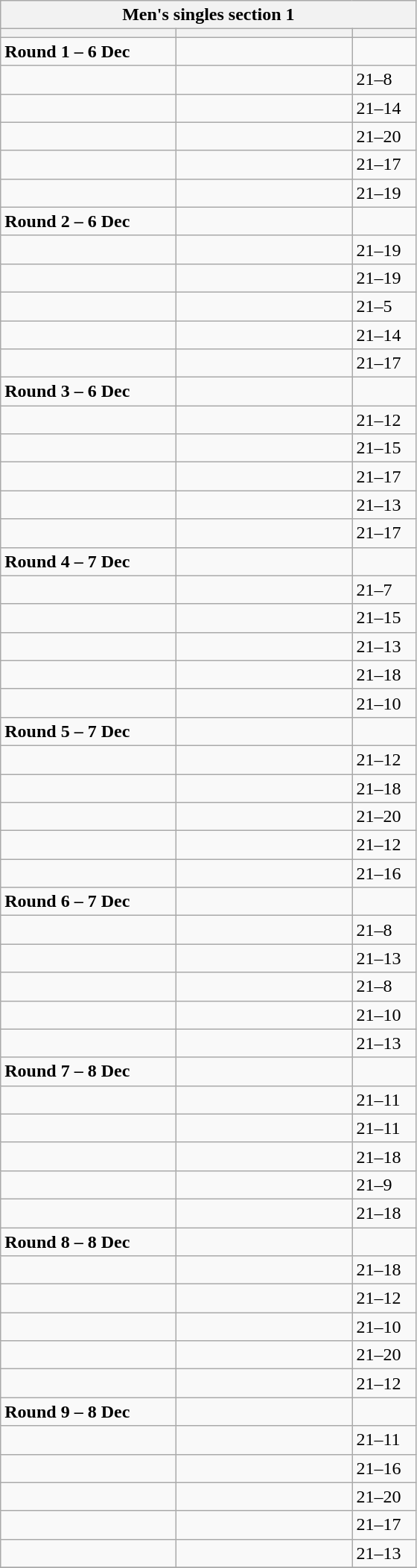<table class="wikitable">
<tr>
<th colspan="3">Men's singles section 1</th>
</tr>
<tr>
<th width=150></th>
<th width=150></th>
<th width=50></th>
</tr>
<tr>
<td><strong>Round 1 – 6 Dec</strong></td>
<td></td>
<td></td>
</tr>
<tr>
<td></td>
<td></td>
<td>21–8</td>
</tr>
<tr>
<td></td>
<td></td>
<td>21–14</td>
</tr>
<tr>
<td></td>
<td></td>
<td>21–20</td>
</tr>
<tr>
<td></td>
<td></td>
<td>21–17</td>
</tr>
<tr>
<td></td>
<td></td>
<td>21–19</td>
</tr>
<tr>
<td><strong>Round 2 – 6 Dec</strong></td>
<td></td>
<td></td>
</tr>
<tr>
<td></td>
<td></td>
<td>21–19</td>
</tr>
<tr>
<td></td>
<td></td>
<td>21–19</td>
</tr>
<tr>
<td></td>
<td></td>
<td>21–5</td>
</tr>
<tr>
<td></td>
<td></td>
<td>21–14</td>
</tr>
<tr>
<td></td>
<td></td>
<td>21–17</td>
</tr>
<tr>
<td><strong>Round 3 – 6 Dec</strong></td>
<td></td>
<td></td>
</tr>
<tr>
<td></td>
<td></td>
<td>21–12</td>
</tr>
<tr>
<td></td>
<td></td>
<td>21–15</td>
</tr>
<tr>
<td></td>
<td></td>
<td>21–17</td>
</tr>
<tr>
<td></td>
<td></td>
<td>21–13</td>
</tr>
<tr>
<td></td>
<td></td>
<td>21–17</td>
</tr>
<tr>
<td><strong>Round 4 – 7 Dec</strong></td>
<td></td>
<td></td>
</tr>
<tr>
<td></td>
<td></td>
<td>21–7</td>
</tr>
<tr>
<td></td>
<td></td>
<td>21–15</td>
</tr>
<tr>
<td></td>
<td></td>
<td>21–13</td>
</tr>
<tr>
<td></td>
<td></td>
<td>21–18</td>
</tr>
<tr>
<td></td>
<td></td>
<td>21–10</td>
</tr>
<tr>
<td><strong>Round 5 – 7 Dec</strong></td>
<td></td>
<td></td>
</tr>
<tr>
<td></td>
<td></td>
<td>21–12</td>
</tr>
<tr>
<td></td>
<td></td>
<td>21–18</td>
</tr>
<tr>
<td></td>
<td></td>
<td>21–20</td>
</tr>
<tr>
<td></td>
<td></td>
<td>21–12</td>
</tr>
<tr>
<td></td>
<td></td>
<td>21–16</td>
</tr>
<tr>
<td><strong>Round 6  – 7 Dec </strong></td>
<td></td>
<td></td>
</tr>
<tr>
<td></td>
<td></td>
<td>21–8</td>
</tr>
<tr>
<td></td>
<td></td>
<td>21–13</td>
</tr>
<tr>
<td></td>
<td></td>
<td>21–8</td>
</tr>
<tr>
<td></td>
<td></td>
<td>21–10</td>
</tr>
<tr>
<td></td>
<td></td>
<td>21–13</td>
</tr>
<tr>
<td><strong>Round 7 – 8 Dec </strong></td>
<td></td>
<td></td>
</tr>
<tr>
<td></td>
<td></td>
<td>21–11</td>
</tr>
<tr>
<td></td>
<td></td>
<td>21–11</td>
</tr>
<tr>
<td></td>
<td></td>
<td>21–18</td>
</tr>
<tr>
<td></td>
<td></td>
<td>21–9</td>
</tr>
<tr>
<td></td>
<td></td>
<td>21–18</td>
</tr>
<tr>
<td><strong>Round 8 – 8 Dec</strong></td>
<td></td>
<td></td>
</tr>
<tr>
<td></td>
<td></td>
<td>21–18</td>
</tr>
<tr>
<td></td>
<td></td>
<td>21–12</td>
</tr>
<tr>
<td></td>
<td></td>
<td>21–10</td>
</tr>
<tr>
<td></td>
<td></td>
<td>21–20</td>
</tr>
<tr>
<td></td>
<td></td>
<td>21–12</td>
</tr>
<tr>
<td><strong>Round 9 – 8 Dec</strong></td>
<td></td>
<td></td>
</tr>
<tr>
<td></td>
<td></td>
<td>21–11</td>
</tr>
<tr>
<td></td>
<td></td>
<td>21–16</td>
</tr>
<tr>
<td></td>
<td></td>
<td>21–20</td>
</tr>
<tr>
<td></td>
<td></td>
<td>21–17</td>
</tr>
<tr>
<td></td>
<td></td>
<td>21–13</td>
</tr>
<tr>
</tr>
</table>
